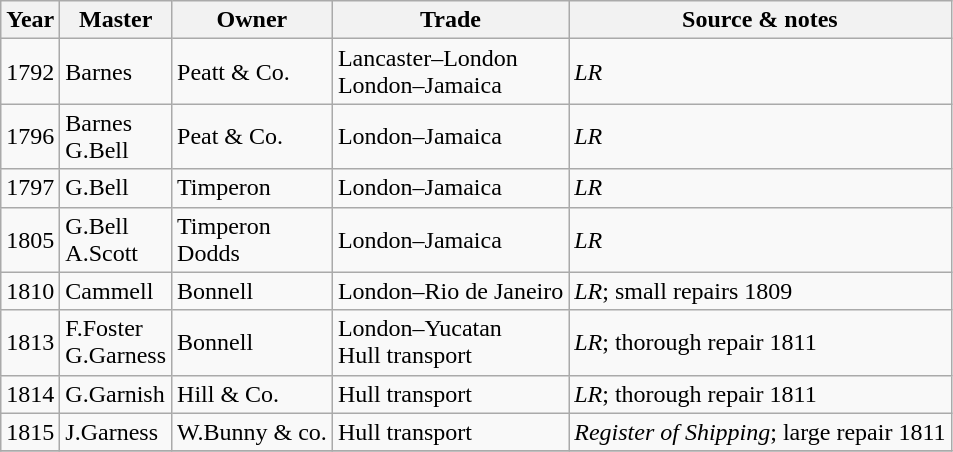<table class=" wikitable">
<tr>
<th>Year</th>
<th>Master</th>
<th>Owner</th>
<th>Trade</th>
<th>Source & notes</th>
</tr>
<tr>
<td>1792</td>
<td>Barnes</td>
<td>Peatt & Co.</td>
<td>Lancaster–London<br>London–Jamaica</td>
<td><em>LR</em></td>
</tr>
<tr>
<td>1796</td>
<td>Barnes<br>G.Bell</td>
<td>Peat & Co.</td>
<td>London–Jamaica</td>
<td><em>LR</em></td>
</tr>
<tr>
<td>1797</td>
<td>G.Bell</td>
<td>Timperon</td>
<td>London–Jamaica</td>
<td><em>LR</em></td>
</tr>
<tr>
<td>1805</td>
<td>G.Bell<br>A.Scott</td>
<td>Timperon<br>Dodds</td>
<td>London–Jamaica</td>
<td><em>LR</em></td>
</tr>
<tr>
<td>1810</td>
<td>Cammell</td>
<td>Bonnell</td>
<td>London–Rio de Janeiro</td>
<td><em>LR</em>; small repairs 1809</td>
</tr>
<tr>
<td>1813</td>
<td>F.Foster<br>G.Garness</td>
<td>Bonnell</td>
<td>London–Yucatan<br>Hull transport</td>
<td><em>LR</em>; thorough repair 1811</td>
</tr>
<tr>
<td>1814</td>
<td>G.Garnish</td>
<td>Hill & Co.</td>
<td>Hull transport</td>
<td><em>LR</em>; thorough repair 1811</td>
</tr>
<tr>
<td>1815</td>
<td>J.Garness</td>
<td>W.Bunny & co.</td>
<td>Hull transport</td>
<td><em>Register of Shipping</em>; large repair 1811</td>
</tr>
<tr>
</tr>
</table>
